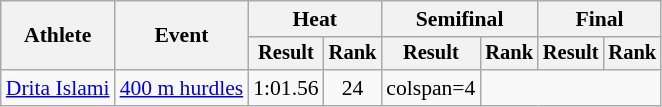<table class="wikitable" style="font-size:90%">
<tr>
<th rowspan="2">Athlete</th>
<th rowspan="2">Event</th>
<th colspan="2">Heat</th>
<th colspan="2">Semifinal</th>
<th colspan="2">Final</th>
</tr>
<tr style="font-size:95%">
<th>Result</th>
<th>Rank</th>
<th>Result</th>
<th>Rank</th>
<th>Result</th>
<th>Rank</th>
</tr>
<tr align=center>
<td align=left><a href='#'>Drita Islami</a></td>
<td align=left><a href='#'>400 m hurdles</a></td>
<td>1:01.56</td>
<td>24</td>
<td>colspan=4 </td>
</tr>
</table>
